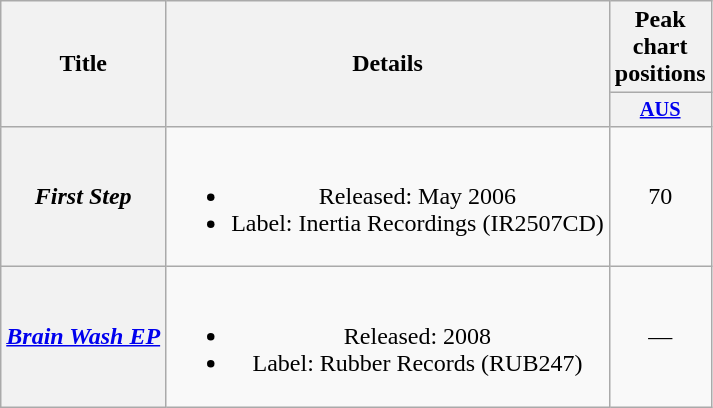<table class="wikitable plainrowheaders" style="text-align:center;" border="1">
<tr>
<th scope="col" rowspan="2">Title</th>
<th scope="col" rowspan="2">Details</th>
<th scope="col" colspan="1">Peak chart positions</th>
</tr>
<tr>
<th scope="col" style="width:3em; font-size:85%"><a href='#'>AUS</a><br></th>
</tr>
<tr>
<th scope="row"><em>First Step</em></th>
<td><br><ul><li>Released: May 2006</li><li>Label: Inertia Recordings (IR2507CD)</li></ul></td>
<td>70</td>
</tr>
<tr>
<th scope="row"><em><a href='#'>Brain Wash EP</a></em></th>
<td><br><ul><li>Released: 2008</li><li>Label: Rubber Records (RUB247)</li></ul></td>
<td>—</td>
</tr>
</table>
